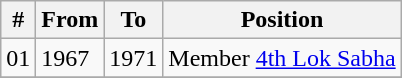<table class="wikitable sortable">
<tr>
<th>#</th>
<th>From</th>
<th>To</th>
<th>Position</th>
</tr>
<tr>
<td>01</td>
<td>1967</td>
<td>1971</td>
<td>Member <a href='#'>4th Lok Sabha</a></td>
</tr>
<tr>
</tr>
</table>
